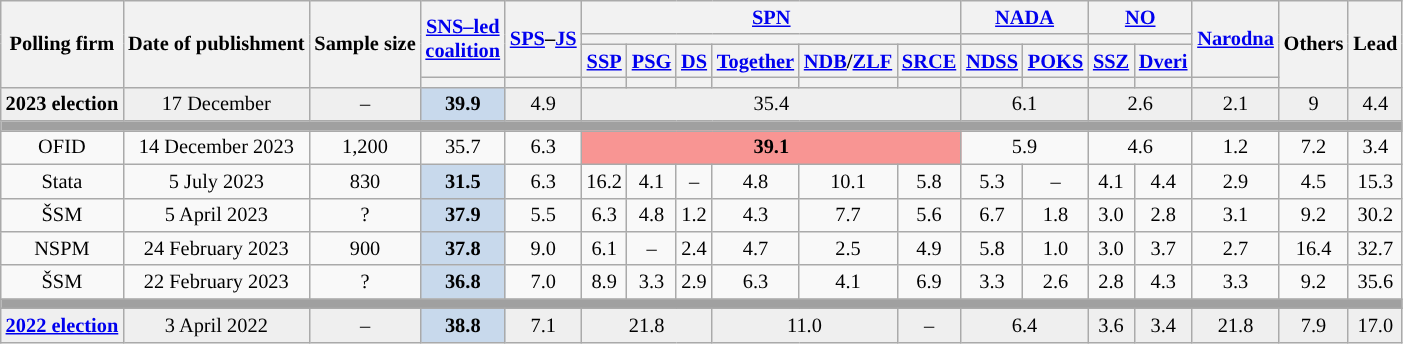<table class="wikitable" style="text-align:center; font-size:85%; line-height:16px; margin-bottom:0">
<tr>
<th rowspan="4">Polling firm</th>
<th rowspan="4">Date of publishment</th>
<th rowspan="4">Sample size</th>
<th rowspan="3"><a href='#'>SNS–led<br>coalition</a></th>
<th rowspan="3"><a href='#'>SPS</a>–<a href='#'>JS</a></th>
<th colspan="6"><a href='#'>SPN</a></th>
<th colspan="2"><a href='#'>NADA</a></th>
<th colspan="2"><a href='#'>NO</a></th>
<th rowspan="3"><a href='#'>Narodna</a></th>
<th rowspan="4">Others</th>
<th rowspan="4">Lead</th>
</tr>
<tr>
<th colspan="6" style="background:"></th>
<th colspan="2" style="background:"></th>
<th colspan="2" style="background:"></th>
</tr>
<tr>
<th><a href='#'>SSP</a></th>
<th><a href='#'>PSG</a></th>
<th><a href='#'>DS</a></th>
<th><a href='#'>Together</a></th>
<th><a href='#'>NDB</a>/<a href='#'>ZLF</a></th>
<th><a href='#'>SRCE</a></th>
<th><a href='#'>NDSS</a></th>
<th><a href='#'>POKS</a></th>
<th><a href='#'>SSZ</a></th>
<th><a href='#'>Dveri</a></th>
</tr>
<tr>
<th style="background:"></th>
<th style="background:"></th>
<th style="background:"></th>
<th style="background:"></th>
<th style="background:"></th>
<th style="background:"></th>
<th style="background:"></th>
<th style="background:"></th>
<th style="background:"></th>
<th style="background:"></th>
<th style="background:"></th>
<th style="background:"></th>
<th style="background:"></th>
</tr>
<tr style="background:#EFEFEF">
<td><strong>2023 election</strong></td>
<td>17 December</td>
<td>–</td>
<td style="background:#C8D9EC"><strong>39.9</strong></td>
<td>4.9</td>
<td colspan="6">35.4</td>
<td colspan="2">6.1</td>
<td colspan="2">2.6</td>
<td>2.1</td>
<td>9</td>
<td style="background:">4.4</td>
</tr>
<tr>
<td colspan="23" style="background:#A0A0A0"></td>
</tr>
<tr>
<td>OFID</td>
<td>14 December 2023</td>
<td>1,200</td>
<td>35.7</td>
<td>6.3</td>
<td colspan="6" style="background:#F89593"><strong>39.1</strong></td>
<td colspan="2">5.9</td>
<td colspan="2">4.6</td>
<td>1.2</td>
<td>7.2</td>
<td style="background:">3.4</td>
</tr>
<tr>
<td>Stata</td>
<td>5 July 2023</td>
<td>830</td>
<td style="background:#C8D9EC"><strong>31.5</strong></td>
<td>6.3</td>
<td>16.2</td>
<td>4.1</td>
<td>–</td>
<td>4.8</td>
<td>10.1</td>
<td>5.8</td>
<td>5.3</td>
<td>–</td>
<td>4.1</td>
<td>4.4</td>
<td>2.9</td>
<td>4.5</td>
<td style="background:">15.3</td>
</tr>
<tr>
<td>ŠSM</td>
<td>5 April 2023</td>
<td>?</td>
<td style="background:#C8D9EC"><strong>37.9</strong></td>
<td>5.5</td>
<td>6.3</td>
<td>4.8</td>
<td>1.2</td>
<td>4.3</td>
<td>7.7</td>
<td>5.6</td>
<td>6.7</td>
<td>1.8</td>
<td>3.0</td>
<td>2.8</td>
<td>3.1</td>
<td>9.2</td>
<td style="background:">30.2</td>
</tr>
<tr>
<td>NSPM</td>
<td>24 February 2023</td>
<td>900</td>
<td style="background:#C8D9EC"><strong>37.8</strong></td>
<td>9.0</td>
<td>6.1</td>
<td>–</td>
<td>2.4</td>
<td>4.7</td>
<td>2.5</td>
<td>4.9</td>
<td>5.8</td>
<td>1.0</td>
<td>3.0</td>
<td>3.7</td>
<td>2.7</td>
<td>16.4</td>
<td style="background:">32.7</td>
</tr>
<tr>
<td>ŠSM</td>
<td>22 February 2023</td>
<td>?</td>
<td style="background:#C8D9EC"><strong>36.8</strong></td>
<td>7.0</td>
<td>8.9</td>
<td>3.3</td>
<td>2.9</td>
<td>6.3</td>
<td>4.1</td>
<td>6.9</td>
<td>3.3</td>
<td>2.6</td>
<td>2.8</td>
<td>4.3</td>
<td>3.3</td>
<td>9.2</td>
<td style="background:">35.6</td>
</tr>
<tr>
<td colspan="18" style="background:#A0A0A0"></td>
</tr>
<tr style="background:#EFEFEF">
<td><strong><a href='#'>2022 election</a></strong></td>
<td>3 April 2022</td>
<td>–</td>
<td style="background:#C8D9EC"><strong>38.8</strong></td>
<td>7.1</td>
<td colspan="3">21.8</td>
<td colspan="2">11.0</td>
<td>–</td>
<td colspan="2">6.4</td>
<td>3.6</td>
<td>3.4</td>
<td>21.8</td>
<td>7.9</td>
<td style="background:">17.0</td>
</tr>
</table>
